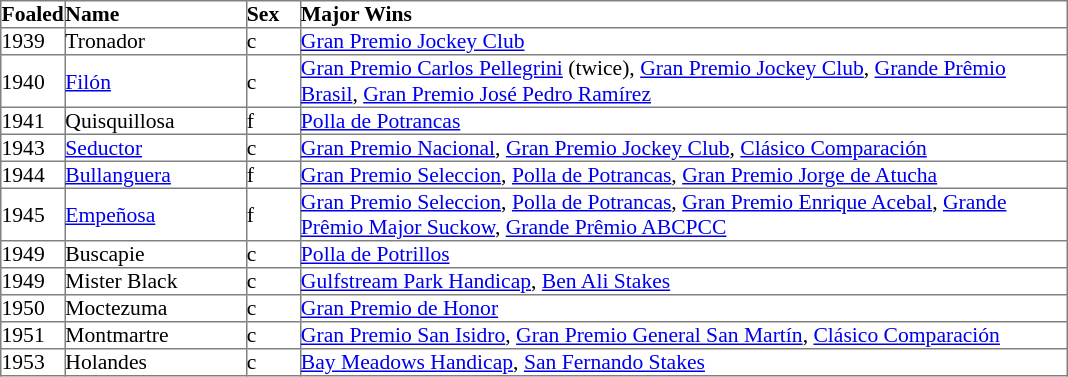<table cellpadding="0" border="1" style="border-collapse: collapse; font-size:90%">
<tr>
<td width="35px"><strong>Foaled</strong></td>
<td width="120px"><strong>Name</strong></td>
<td width="35px"><strong>Sex</strong></td>
<td width="510px"><strong>Major Wins</strong></td>
</tr>
<tr>
<td>1939</td>
<td>Tronador</td>
<td>c</td>
<td><a href='#'>Gran Premio Jockey Club</a></td>
</tr>
<tr>
<td>1940</td>
<td><a href='#'>Filón</a></td>
<td>c</td>
<td><a href='#'>Gran Premio Carlos Pellegrini</a> (twice), <a href='#'>Gran Premio Jockey Club</a>, <a href='#'>Grande Prêmio Brasil</a>, <a href='#'>Gran Premio José Pedro Ramírez</a></td>
</tr>
<tr>
<td>1941</td>
<td>Quisquillosa</td>
<td>f</td>
<td><a href='#'>Polla de Potrancas</a></td>
</tr>
<tr>
<td>1943</td>
<td><a href='#'>Seductor</a></td>
<td>c</td>
<td><a href='#'>Gran Premio Nacional</a>, <a href='#'>Gran Premio Jockey Club</a>, <a href='#'>Clásico Comparación</a></td>
</tr>
<tr>
<td>1944</td>
<td><a href='#'>Bullanguera</a></td>
<td>f</td>
<td><a href='#'>Gran Premio Seleccion</a>, <a href='#'>Polla de Potrancas</a>, <a href='#'>Gran Premio Jorge de Atucha</a></td>
</tr>
<tr>
<td>1945</td>
<td><a href='#'>Empeñosa</a></td>
<td>f</td>
<td><a href='#'>Gran Premio Seleccion</a>, <a href='#'>Polla de Potrancas</a>, <a href='#'>Gran Premio Enrique Acebal</a>, <a href='#'>Grande Prêmio Major Suckow</a>, <a href='#'>Grande Prêmio ABCPCC</a></td>
</tr>
<tr>
<td>1949</td>
<td>Buscapie</td>
<td>c</td>
<td><a href='#'>Polla de Potrillos</a></td>
</tr>
<tr>
<td>1949</td>
<td>Mister Black</td>
<td>c</td>
<td><a href='#'>Gulfstream Park Handicap</a>, <a href='#'>Ben Ali Stakes</a></td>
</tr>
<tr>
<td>1950</td>
<td>Moctezuma</td>
<td>c</td>
<td><a href='#'>Gran Premio de Honor</a></td>
</tr>
<tr>
<td>1951</td>
<td>Montmartre</td>
<td>c</td>
<td><a href='#'>Gran Premio San Isidro</a>, <a href='#'>Gran Premio General San Martín</a>, <a href='#'>Clásico Comparación</a></td>
</tr>
<tr>
<td>1953</td>
<td>Holandes</td>
<td>c</td>
<td><a href='#'>Bay Meadows Handicap</a>, <a href='#'>San Fernando Stakes</a></td>
</tr>
</table>
